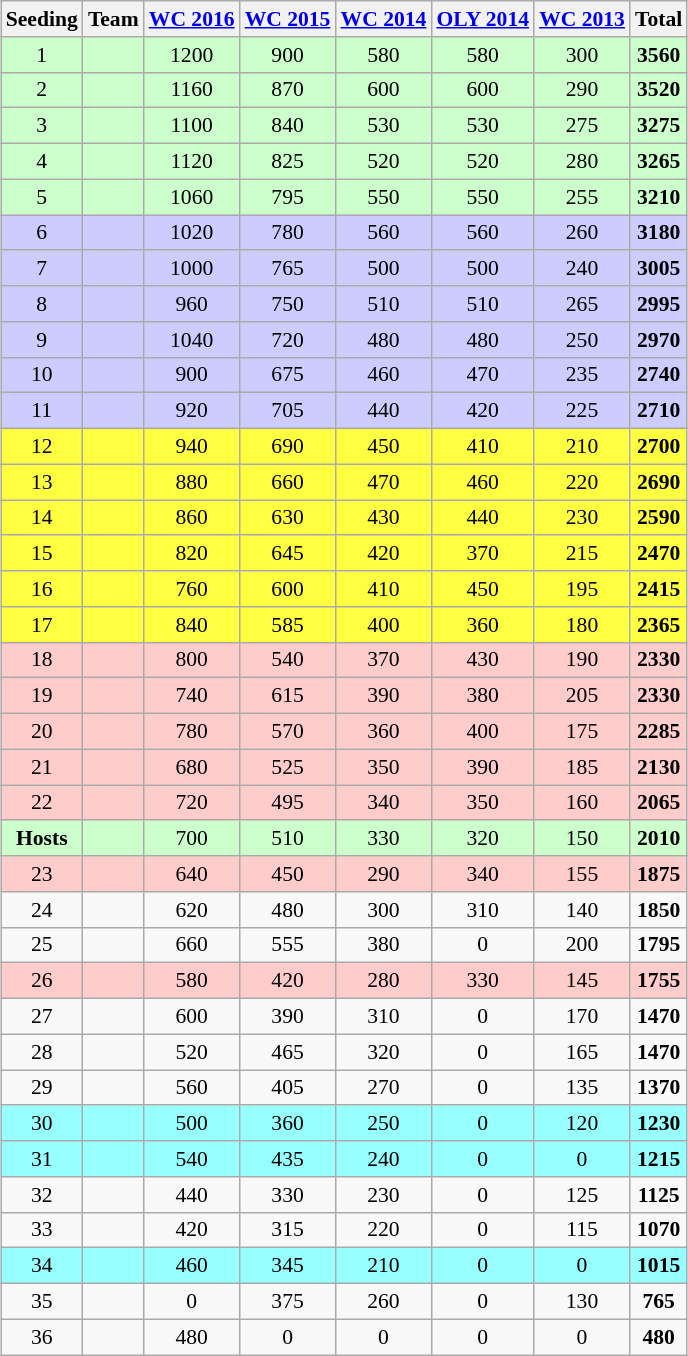<table class="wikitable sortable" style="font-size:90%; text-align:center;margin: 1em auto 1em auto ">
<tr>
<th>Seeding</th>
<th>Team</th>
<th><a href='#'>WC 2016</a></th>
<th><a href='#'>WC 2015</a></th>
<th><a href='#'>WC 2014</a></th>
<th><a href='#'>OLY 2014</a></th>
<th><a href='#'>WC 2013</a></th>
<th>Total</th>
</tr>
<tr style="background: #ccffcc;">
<td>1</td>
<td align=left></td>
<td>1200</td>
<td>900</td>
<td>580</td>
<td>580</td>
<td>300</td>
<td><strong>3560</strong></td>
</tr>
<tr style="background: #ccffcc;">
<td>2</td>
<td align=left></td>
<td>1160</td>
<td>870</td>
<td>600</td>
<td>600</td>
<td>290</td>
<td><strong>3520</strong></td>
</tr>
<tr style="background: #ccffcc;">
<td>3</td>
<td align=left></td>
<td>1100</td>
<td>840</td>
<td>530</td>
<td>530</td>
<td>275</td>
<td><strong>3275</strong></td>
</tr>
<tr style="background: #ccffcc;">
<td>4</td>
<td align=left></td>
<td>1120</td>
<td>825</td>
<td>520</td>
<td>520</td>
<td>280</td>
<td><strong>3265</strong></td>
</tr>
<tr style="background: #ccffcc;">
<td>5</td>
<td align=left></td>
<td>1060</td>
<td>795</td>
<td>550</td>
<td>550</td>
<td>255</td>
<td><strong>3210</strong></td>
</tr>
<tr style="background: #ccccff;">
<td>6</td>
<td align=left></td>
<td>1020</td>
<td>780</td>
<td>560</td>
<td>560</td>
<td>260</td>
<td><strong>3180</strong></td>
</tr>
<tr style="background: #ccccff;">
<td>7</td>
<td align=left></td>
<td>1000</td>
<td>765</td>
<td>500</td>
<td>500</td>
<td>240</td>
<td><strong>3005</strong></td>
</tr>
<tr style="background: #ccccff;">
<td>8</td>
<td align=left></td>
<td>960</td>
<td>750</td>
<td>510</td>
<td>510</td>
<td>265</td>
<td><strong>2995</strong></td>
</tr>
<tr style="background: #ccccff;">
<td>9</td>
<td align=left></td>
<td>1040</td>
<td>720</td>
<td>480</td>
<td>480</td>
<td>250</td>
<td><strong>2970</strong></td>
</tr>
<tr style="background: #ccccff;">
<td>10</td>
<td align=left></td>
<td>900</td>
<td>675</td>
<td>460</td>
<td>470</td>
<td>235</td>
<td><strong>2740</strong></td>
</tr>
<tr style="background: #ccccff;">
<td>11</td>
<td align=left></td>
<td>920</td>
<td>705</td>
<td>440</td>
<td>420</td>
<td>225</td>
<td><strong>2710</strong></td>
</tr>
<tr style="background: #ffff42;">
<td>12</td>
<td align=left></td>
<td>940</td>
<td>690</td>
<td>450</td>
<td>410</td>
<td>210</td>
<td><strong>2700</strong></td>
</tr>
<tr style="background: #ffff42;">
<td>13</td>
<td align=left></td>
<td>880</td>
<td>660</td>
<td>470</td>
<td>460</td>
<td>220</td>
<td><strong>2690</strong></td>
</tr>
<tr style="background: #ffff42;">
<td>14</td>
<td align=left></td>
<td>860</td>
<td>630</td>
<td>430</td>
<td>440</td>
<td>230</td>
<td><strong>2590</strong></td>
</tr>
<tr style="background: #ffff42;">
<td>15</td>
<td align=left></td>
<td>820</td>
<td>645</td>
<td>420</td>
<td>370</td>
<td>215</td>
<td><strong>2470</strong></td>
</tr>
<tr style="background: #ffff42;">
<td>16</td>
<td align=left></td>
<td>760</td>
<td>600</td>
<td>410</td>
<td>450</td>
<td>195</td>
<td><strong>2415</strong></td>
</tr>
<tr style="background: #ffff42;">
<td>17</td>
<td align=left></td>
<td>840</td>
<td>585</td>
<td>400</td>
<td>360</td>
<td>180</td>
<td><strong>2365</strong></td>
</tr>
<tr style="background: #ffcccc;">
<td>18</td>
<td align=left></td>
<td>800</td>
<td>540</td>
<td>370</td>
<td>430</td>
<td>190</td>
<td><strong>2330</strong></td>
</tr>
<tr style="background: #ffcccc;">
<td>19</td>
<td align=left></td>
<td>740</td>
<td>615</td>
<td>390</td>
<td>380</td>
<td>205</td>
<td><strong>2330</strong></td>
</tr>
<tr style="background: #ffcccc;">
<td>20</td>
<td align=left></td>
<td>780</td>
<td>570</td>
<td>360</td>
<td>400</td>
<td>175</td>
<td><strong>2285</strong></td>
</tr>
<tr style="background: #ffcccc;">
<td>21</td>
<td align=left></td>
<td>680</td>
<td>525</td>
<td>350</td>
<td>390</td>
<td>185</td>
<td><strong>2130</strong></td>
</tr>
<tr style="background: #ffcccc;">
<td>22</td>
<td align=left></td>
<td>720</td>
<td>495</td>
<td>340</td>
<td>350</td>
<td>160</td>
<td><strong>2065</strong></td>
</tr>
<tr style="background:#ccffcc;">
<td><strong>Hosts</strong></td>
<td align=left></td>
<td>700</td>
<td>510</td>
<td>330</td>
<td>320</td>
<td>150</td>
<td><strong>2010</strong></td>
</tr>
<tr style="background: #ffcccc;">
<td>23</td>
<td align=left></td>
<td>640</td>
<td>450</td>
<td>290</td>
<td>340</td>
<td>155</td>
<td><strong>1875</strong></td>
</tr>
<tr>
<td>24</td>
<td align=left></td>
<td>620</td>
<td>480</td>
<td>300</td>
<td>310</td>
<td>140</td>
<td><strong>1850</strong></td>
</tr>
<tr>
<td>25</td>
<td align=left></td>
<td>660</td>
<td>555</td>
<td>380</td>
<td>0</td>
<td>200</td>
<td><strong>1795</strong></td>
</tr>
<tr style="background: #ffcccc;">
<td>26</td>
<td align=left></td>
<td>580</td>
<td>420</td>
<td>280</td>
<td>330</td>
<td>145</td>
<td><strong>1755</strong></td>
</tr>
<tr>
<td>27</td>
<td align=left></td>
<td>600</td>
<td>390</td>
<td>310</td>
<td>0</td>
<td>170</td>
<td><strong>1470</strong></td>
</tr>
<tr>
<td>28</td>
<td align=left></td>
<td>520</td>
<td>465</td>
<td>320</td>
<td>0</td>
<td>165</td>
<td><strong>1470</strong></td>
</tr>
<tr>
<td>29</td>
<td align=left></td>
<td>560</td>
<td>405</td>
<td>270</td>
<td>0</td>
<td>135</td>
<td><strong>1370</strong></td>
</tr>
<tr style="background: #98ffff;">
<td>30</td>
<td align=left></td>
<td>500</td>
<td>360</td>
<td>250</td>
<td>0</td>
<td>120</td>
<td><strong>1230</strong></td>
</tr>
<tr style="background: #98ffff;">
<td>31</td>
<td align=left></td>
<td>540</td>
<td>435</td>
<td>240</td>
<td>0</td>
<td>0</td>
<td><strong>1215</strong></td>
</tr>
<tr>
<td>32</td>
<td align=left></td>
<td>440</td>
<td>330</td>
<td>230</td>
<td>0</td>
<td>125</td>
<td><strong>1125</strong></td>
</tr>
<tr>
<td>33</td>
<td align=left></td>
<td>420</td>
<td>315</td>
<td>220</td>
<td>0</td>
<td>115</td>
<td><strong>1070</strong></td>
</tr>
<tr style="background: #98ffff;">
<td>34</td>
<td align=left></td>
<td>460</td>
<td>345</td>
<td>210</td>
<td>0</td>
<td>0</td>
<td><strong>1015</strong></td>
</tr>
<tr>
<td>35</td>
<td align=left></td>
<td>0</td>
<td>375</td>
<td>260</td>
<td>0</td>
<td>130</td>
<td><strong>765</strong></td>
</tr>
<tr>
<td>36</td>
<td align=left></td>
<td>480</td>
<td>0</td>
<td>0</td>
<td>0</td>
<td>0</td>
<td><strong>480</strong></td>
</tr>
</table>
